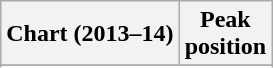<table class="wikitable sortable plainrowheaders">
<tr>
<th>Chart (2013–14)</th>
<th>Peak<br>position</th>
</tr>
<tr>
</tr>
<tr>
</tr>
<tr>
</tr>
<tr>
</tr>
<tr>
</tr>
</table>
